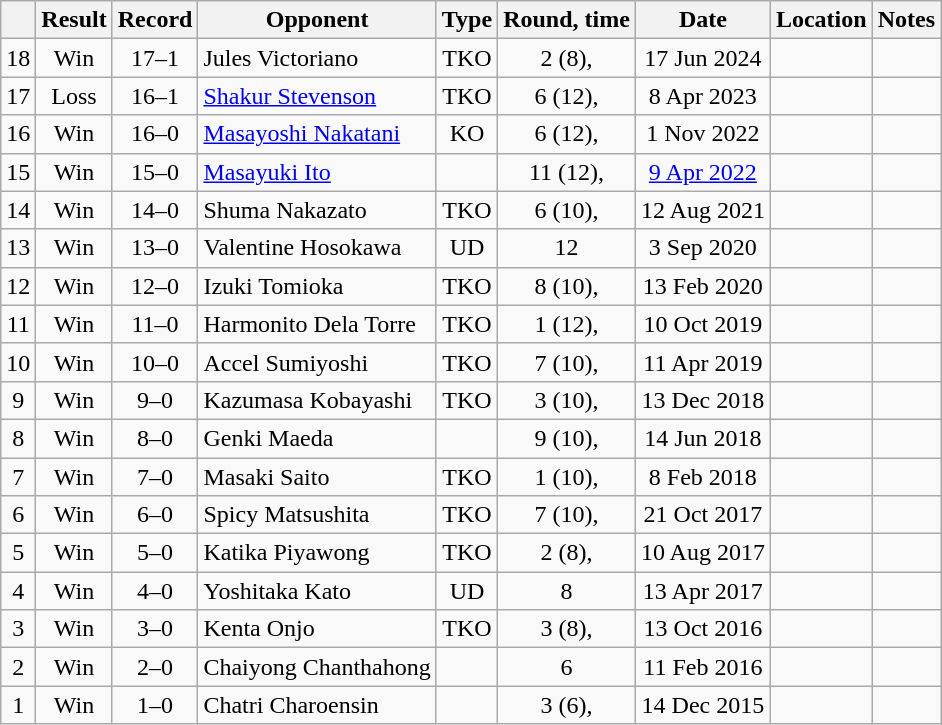<table class="wikitable" style="text-align:center">
<tr>
<th></th>
<th>Result</th>
<th>Record</th>
<th>Opponent</th>
<th>Type</th>
<th>Round, time</th>
<th>Date</th>
<th>Location</th>
<th>Notes</th>
</tr>
<tr>
<td>18</td>
<td>Win</td>
<td>17–1</td>
<td align="left">Jules Victoriano</td>
<td>TKO</td>
<td>2 (8), </td>
<td>17 Jun 2024</td>
<td align=left></td>
<td></td>
</tr>
<tr>
<td>17</td>
<td>Loss</td>
<td>16–1</td>
<td align="left"><a href='#'>Shakur Stevenson</a></td>
<td>TKO</td>
<td>6 (12), </td>
<td>8 Apr 2023</td>
<td align="left"></td>
<td></td>
</tr>
<tr>
<td>16</td>
<td>Win</td>
<td>16–0</td>
<td align=left><a href='#'>Masayoshi Nakatani</a></td>
<td>KO</td>
<td>6 (12), </td>
<td>1 Nov 2022</td>
<td align=left></td>
<td align=left></td>
</tr>
<tr>
<td>15</td>
<td>Win</td>
<td>15–0</td>
<td align=left><a href='#'>Masayuki Ito</a></td>
<td></td>
<td>11 (12), </td>
<td><a href='#'>9 Apr 2022</a></td>
<td align=left></td>
<td align=left></td>
</tr>
<tr>
<td>14</td>
<td>Win</td>
<td>14–0</td>
<td align=left>Shuma Nakazato</td>
<td>TKO</td>
<td>6 (10), </td>
<td>12 Aug 2021</td>
<td align=left></td>
<td align=left></td>
</tr>
<tr>
<td>13</td>
<td>Win</td>
<td>13–0</td>
<td align=left>Valentine Hosokawa</td>
<td>UD</td>
<td>12</td>
<td>3 Sep 2020</td>
<td align=left></td>
<td align=left></td>
</tr>
<tr>
<td>12</td>
<td>Win</td>
<td>12–0</td>
<td align=left>Izuki Tomioka</td>
<td>TKO</td>
<td>8 (10), </td>
<td>13 Feb 2020</td>
<td align=left></td>
<td align=left></td>
</tr>
<tr>
<td>11</td>
<td>Win</td>
<td>11–0</td>
<td align=left>Harmonito Dela Torre</td>
<td>TKO</td>
<td>1 (12), </td>
<td>10 Oct 2019</td>
<td align=left></td>
<td align=left></td>
</tr>
<tr>
<td>10</td>
<td>Win</td>
<td>10–0</td>
<td align=left>Accel Sumiyoshi</td>
<td>TKO</td>
<td>7 (10), </td>
<td>11 Apr 2019</td>
<td align=left></td>
<td align=left></td>
</tr>
<tr>
<td>9</td>
<td>Win</td>
<td>9–0</td>
<td align=left>Kazumasa Kobayashi</td>
<td>TKO</td>
<td>3 (10), </td>
<td>13 Dec 2018</td>
<td align=left></td>
<td align=left></td>
</tr>
<tr>
<td>8</td>
<td>Win</td>
<td>8–0</td>
<td align=left>Genki Maeda</td>
<td></td>
<td>9 (10), </td>
<td>14 Jun 2018</td>
<td align=left></td>
<td align=left></td>
</tr>
<tr>
<td>7</td>
<td>Win</td>
<td>7–0</td>
<td align=left>Masaki Saito</td>
<td>TKO</td>
<td>1 (10), </td>
<td>8 Feb 2018</td>
<td align=left></td>
<td align=left></td>
</tr>
<tr>
<td>6</td>
<td>Win</td>
<td>6–0</td>
<td align=left>Spicy Matsushita</td>
<td>TKO</td>
<td>7 (10), </td>
<td>21 Oct 2017</td>
<td align=left></td>
<td align=left></td>
</tr>
<tr>
<td>5</td>
<td>Win</td>
<td>5–0</td>
<td align=left>Katika Piyawong</td>
<td>TKO</td>
<td>2 (8), </td>
<td>10 Aug 2017</td>
<td align=left></td>
<td></td>
</tr>
<tr>
<td>4</td>
<td>Win</td>
<td>4–0</td>
<td align=left>Yoshitaka Kato</td>
<td>UD</td>
<td>8</td>
<td>13 Apr 2017</td>
<td align=left></td>
<td></td>
</tr>
<tr>
<td>3</td>
<td>Win</td>
<td>3–0</td>
<td align=left>Kenta Onjo</td>
<td>TKO</td>
<td>3 (8), </td>
<td>13 Oct 2016</td>
<td align=left></td>
<td></td>
</tr>
<tr>
<td>2</td>
<td>Win</td>
<td>2–0</td>
<td align=left>Chaiyong Chanthahong</td>
<td></td>
<td>6</td>
<td>11 Feb 2016</td>
<td align=left></td>
<td></td>
</tr>
<tr>
<td>1</td>
<td>Win</td>
<td>1–0</td>
<td align=left>Chatri Charoensin</td>
<td></td>
<td>3 (6), </td>
<td>14 Dec 2015</td>
<td align=left></td>
<td></td>
</tr>
</table>
